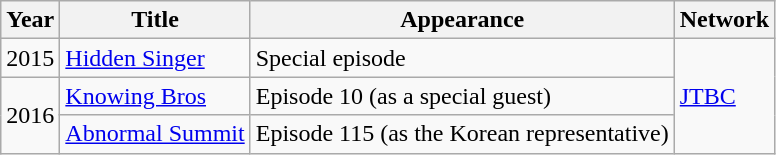<table class="wikitable">
<tr>
<th>Year</th>
<th>Title</th>
<th>Appearance</th>
<th>Network</th>
</tr>
<tr>
<td>2015</td>
<td><a href='#'>Hidden Singer</a></td>
<td>Special episode</td>
<td rowspan="3"><a href='#'>JTBC</a></td>
</tr>
<tr>
<td rowspan="2">2016</td>
<td><a href='#'>Knowing Bros</a></td>
<td>Episode 10 (as a special guest)</td>
</tr>
<tr>
<td><a href='#'>Abnormal Summit</a></td>
<td>Episode 115 (as the Korean representative)</td>
</tr>
</table>
